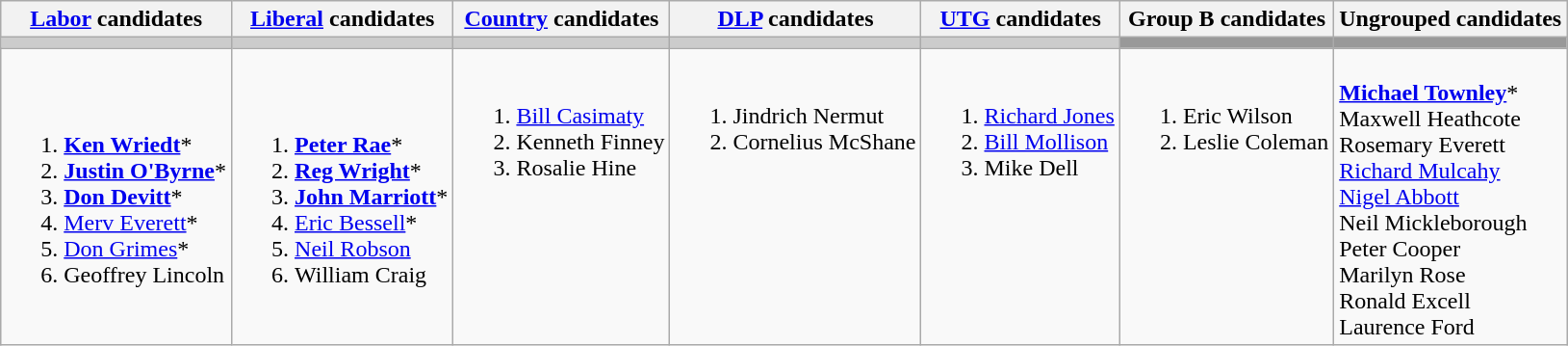<table class="wikitable">
<tr>
<th><a href='#'>Labor</a> candidates</th>
<th><a href='#'>Liberal</a> candidates</th>
<th><a href='#'>Country</a> candidates</th>
<th><a href='#'>DLP</a> candidates</th>
<th><a href='#'>UTG</a> candidates</th>
<th>Group B candidates</th>
<th>Ungrouped candidates</th>
</tr>
<tr bgcolor="#cccccc">
<td></td>
<td></td>
<td></td>
<td></td>
<td></td>
<td bgcolor="#999999"></td>
<td bgcolor="#999999"></td>
</tr>
<tr>
<td><br><ol><li><strong><a href='#'>Ken Wriedt</a></strong>*</li><li><strong><a href='#'>Justin O'Byrne</a></strong>*</li><li><strong><a href='#'>Don Devitt</a></strong>*</li><li><a href='#'>Merv Everett</a>*</li><li><a href='#'>Don Grimes</a>*</li><li>Geoffrey Lincoln</li></ol></td>
<td><br><ol><li><strong><a href='#'>Peter Rae</a></strong>*</li><li><strong><a href='#'>Reg Wright</a></strong>*</li><li><strong><a href='#'>John Marriott</a></strong>*</li><li><a href='#'>Eric Bessell</a>*</li><li><a href='#'>Neil Robson</a></li><li>William Craig</li></ol></td>
<td valign=top><br><ol><li><a href='#'>Bill Casimaty</a></li><li>Kenneth Finney</li><li>Rosalie Hine</li></ol></td>
<td valign=top><br><ol><li>Jindrich Nermut</li><li>Cornelius McShane</li></ol></td>
<td valign=top><br><ol><li><a href='#'>Richard Jones</a></li><li><a href='#'>Bill Mollison</a></li><li>Mike Dell</li></ol></td>
<td valign=top><br><ol><li>Eric Wilson</li><li>Leslie Coleman</li></ol></td>
<td><br><strong><a href='#'>Michael Townley</a></strong>*<br>
Maxwell Heathcote<br>
Rosemary Everett<br>
<a href='#'>Richard Mulcahy</a><br>
<a href='#'>Nigel Abbott</a><br>
Neil Mickleborough<br>
Peter Cooper<br>
Marilyn Rose<br>
Ronald Excell<br>
Laurence Ford</td>
</tr>
</table>
